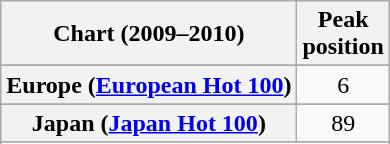<table class="wikitable sortable plainrowheaders" style="text-align:center">
<tr>
<th scope="col">Chart (2009–2010)</th>
<th scope="col">Peak<br>position</th>
</tr>
<tr>
</tr>
<tr>
</tr>
<tr>
</tr>
<tr>
</tr>
<tr>
</tr>
<tr>
</tr>
<tr>
</tr>
<tr>
</tr>
<tr>
</tr>
<tr>
</tr>
<tr>
<th scope="row">Europe (<a href='#'>European Hot 100</a>)</th>
<td>6</td>
</tr>
<tr>
</tr>
<tr>
</tr>
<tr>
</tr>
<tr>
<th scope="row">Japan (<a href='#'>Japan Hot 100</a>)</th>
<td>89</td>
</tr>
<tr>
</tr>
<tr>
</tr>
<tr>
</tr>
<tr>
</tr>
<tr>
</tr>
<tr>
</tr>
<tr>
</tr>
<tr>
</tr>
<tr>
</tr>
<tr>
</tr>
<tr>
</tr>
<tr>
</tr>
<tr>
</tr>
<tr>
</tr>
<tr>
</tr>
</table>
